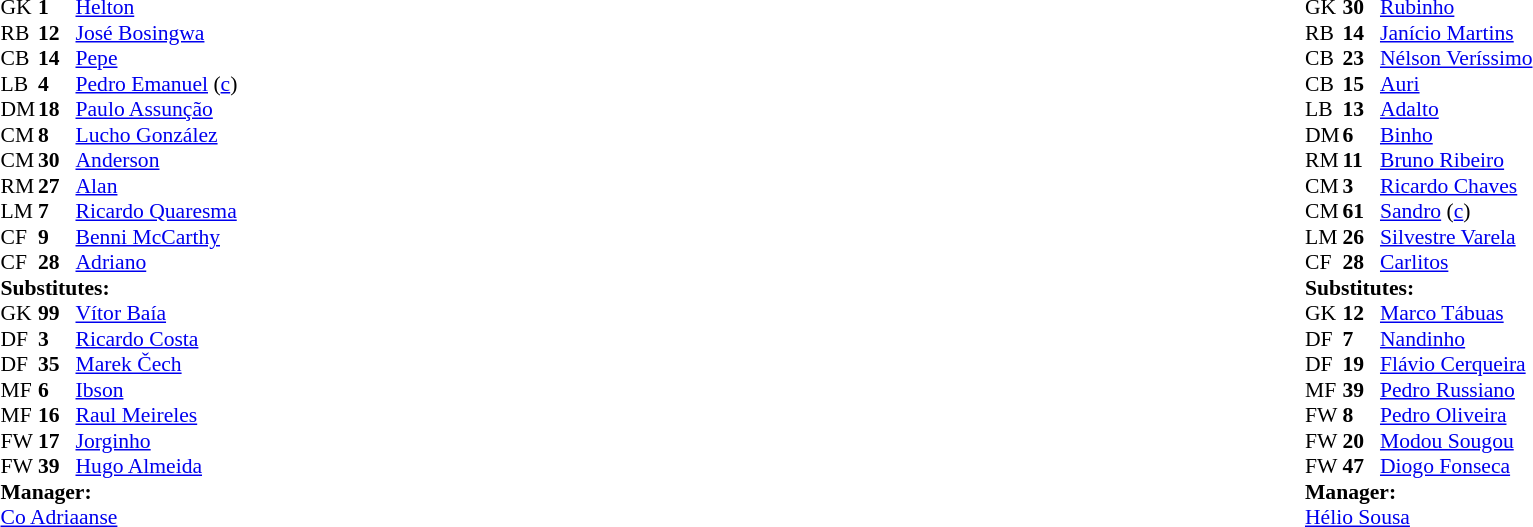<table width="100%">
<tr>
<td valign="top" width="50%"><br><table style="font-size: 90%" cellspacing="0" cellpadding="0">
<tr>
<td colspan="4"></td>
</tr>
<tr>
<th width=25></th>
<th width=25></th>
</tr>
<tr>
<td>GK</td>
<td><strong>1</strong></td>
<td> <a href='#'>Helton</a></td>
<td></td>
<td></td>
</tr>
<tr>
<td>RB</td>
<td><strong>12</strong></td>
<td> <a href='#'>José Bosingwa</a></td>
</tr>
<tr>
<td>CB</td>
<td><strong>14</strong></td>
<td> <a href='#'>Pepe</a></td>
<td></td>
<td></td>
</tr>
<tr>
<td>LB</td>
<td><strong>4</strong></td>
<td> <a href='#'>Pedro Emanuel</a> (<a href='#'>c</a>)</td>
</tr>
<tr>
<td>DM</td>
<td><strong>18</strong></td>
<td> <a href='#'>Paulo Assunção</a></td>
</tr>
<tr>
<td>CM</td>
<td><strong>8</strong></td>
<td> <a href='#'>Lucho González</a></td>
</tr>
<tr>
<td>CM</td>
<td><strong>30</strong></td>
<td> <a href='#'>Anderson</a></td>
<td></td>
<td></td>
</tr>
<tr>
<td>RM</td>
<td><strong>27</strong></td>
<td> <a href='#'>Alan</a></td>
</tr>
<tr>
<td>LM</td>
<td><strong>7</strong></td>
<td> <a href='#'>Ricardo Quaresma</a></td>
<td></td>
<td></td>
</tr>
<tr>
<td>CF</td>
<td><strong>9</strong></td>
<td> <a href='#'>Benni McCarthy</a></td>
<td></td>
<td></td>
</tr>
<tr>
<td>CF</td>
<td><strong>28</strong></td>
<td> <a href='#'>Adriano</a></td>
<td></td>
<td></td>
</tr>
<tr>
<td colspan=3><strong>Substitutes:</strong></td>
</tr>
<tr>
<td>GK</td>
<td><strong>99</strong></td>
<td> <a href='#'>Vítor Baía</a></td>
</tr>
<tr>
<td>DF</td>
<td><strong>3</strong></td>
<td> <a href='#'>Ricardo Costa</a></td>
</tr>
<tr>
<td>DF</td>
<td><strong>35</strong></td>
<td> <a href='#'>Marek Čech</a></td>
<td></td>
<td></td>
</tr>
<tr>
<td>MF</td>
<td><strong>6</strong></td>
<td> <a href='#'>Ibson</a></td>
<td></td>
<td></td>
</tr>
<tr>
<td>MF</td>
<td><strong>16</strong></td>
<td> <a href='#'>Raul Meireles</a></td>
</tr>
<tr>
<td>FW</td>
<td><strong>17</strong></td>
<td> <a href='#'>Jorginho</a></td>
<td></td>
<td></td>
</tr>
<tr>
<td>FW</td>
<td><strong>39</strong></td>
<td> <a href='#'>Hugo Almeida</a></td>
</tr>
<tr>
<td colspan=3><strong>Manager:</strong></td>
</tr>
<tr>
<td colspan=4> <a href='#'>Co Adriaanse</a></td>
</tr>
</table>
</td>
<td valign="top"></td>
<td valign="top" width="50%"><br><table style="font-size: 90%" cellspacing="0" cellpadding="0" align=center>
<tr>
<td colspan="4"></td>
</tr>
<tr>
<th width=25></th>
<th width=25></th>
</tr>
<tr>
<td>GK</td>
<td><strong>30</strong></td>
<td> <a href='#'>Rubinho</a></td>
</tr>
<tr>
<td>RB</td>
<td><strong>14</strong></td>
<td> <a href='#'>Janício Martins</a></td>
</tr>
<tr>
<td>CB</td>
<td><strong>23</strong></td>
<td> <a href='#'>Nélson Veríssimo</a></td>
</tr>
<tr>
<td>CB</td>
<td><strong>15</strong></td>
<td> <a href='#'>Auri</a></td>
<td></td>
<td></td>
</tr>
<tr>
<td>LB</td>
<td><strong>13</strong></td>
<td> <a href='#'>Adalto</a></td>
<td></td>
<td></td>
</tr>
<tr>
<td>DM</td>
<td><strong>6</strong></td>
<td> <a href='#'>Binho</a></td>
<td></td>
<td></td>
</tr>
<tr>
<td>RM</td>
<td><strong>11</strong></td>
<td> <a href='#'>Bruno Ribeiro</a></td>
<td></td>
<td></td>
</tr>
<tr>
<td>CM</td>
<td><strong>3</strong></td>
<td> <a href='#'>Ricardo Chaves</a></td>
<td></td>
<td></td>
</tr>
<tr>
<td>CM</td>
<td><strong>61</strong></td>
<td> <a href='#'>Sandro</a> (<a href='#'>c</a>)</td>
</tr>
<tr>
<td>LM</td>
<td><strong>26</strong></td>
<td> <a href='#'>Silvestre Varela</a></td>
</tr>
<tr>
<td>CF</td>
<td><strong>28</strong></td>
<td> <a href='#'>Carlitos</a></td>
</tr>
<tr>
<td colspan=3><strong>Substitutes:</strong></td>
</tr>
<tr>
<td>GK</td>
<td><strong>12</strong></td>
<td> <a href='#'>Marco Tábuas</a></td>
</tr>
<tr>
<td>DF</td>
<td><strong>7</strong></td>
<td> <a href='#'>Nandinho</a></td>
</tr>
<tr>
<td>DF</td>
<td><strong>19</strong></td>
<td> <a href='#'>Flávio Cerqueira</a></td>
</tr>
<tr>
<td>MF</td>
<td><strong>39</strong></td>
<td> <a href='#'>Pedro Russiano</a></td>
</tr>
<tr>
<td>FW</td>
<td><strong>8</strong></td>
<td> <a href='#'>Pedro Oliveira</a></td>
<td></td>
<td></td>
</tr>
<tr>
<td>FW</td>
<td><strong>20</strong></td>
<td> <a href='#'>Modou Sougou</a></td>
<td></td>
<td></td>
</tr>
<tr>
<td>FW</td>
<td><strong>47</strong></td>
<td> <a href='#'>Diogo Fonseca</a></td>
<td></td>
<td></td>
</tr>
<tr>
<td colspan=3><strong>Manager:</strong></td>
</tr>
<tr>
<td colspan=4> <a href='#'>Hélio Sousa</a></td>
</tr>
</table>
</td>
</tr>
</table>
